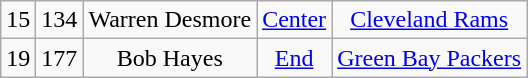<table class="wikitable" style="text-align:center">
<tr>
<td>15</td>
<td>134</td>
<td>Warren Desmore</td>
<td><a href='#'>Center</a></td>
<td><a href='#'>Cleveland Rams</a></td>
</tr>
<tr>
<td>19</td>
<td>177</td>
<td>Bob Hayes</td>
<td><a href='#'>End</a></td>
<td><a href='#'>Green Bay Packers</a></td>
</tr>
</table>
